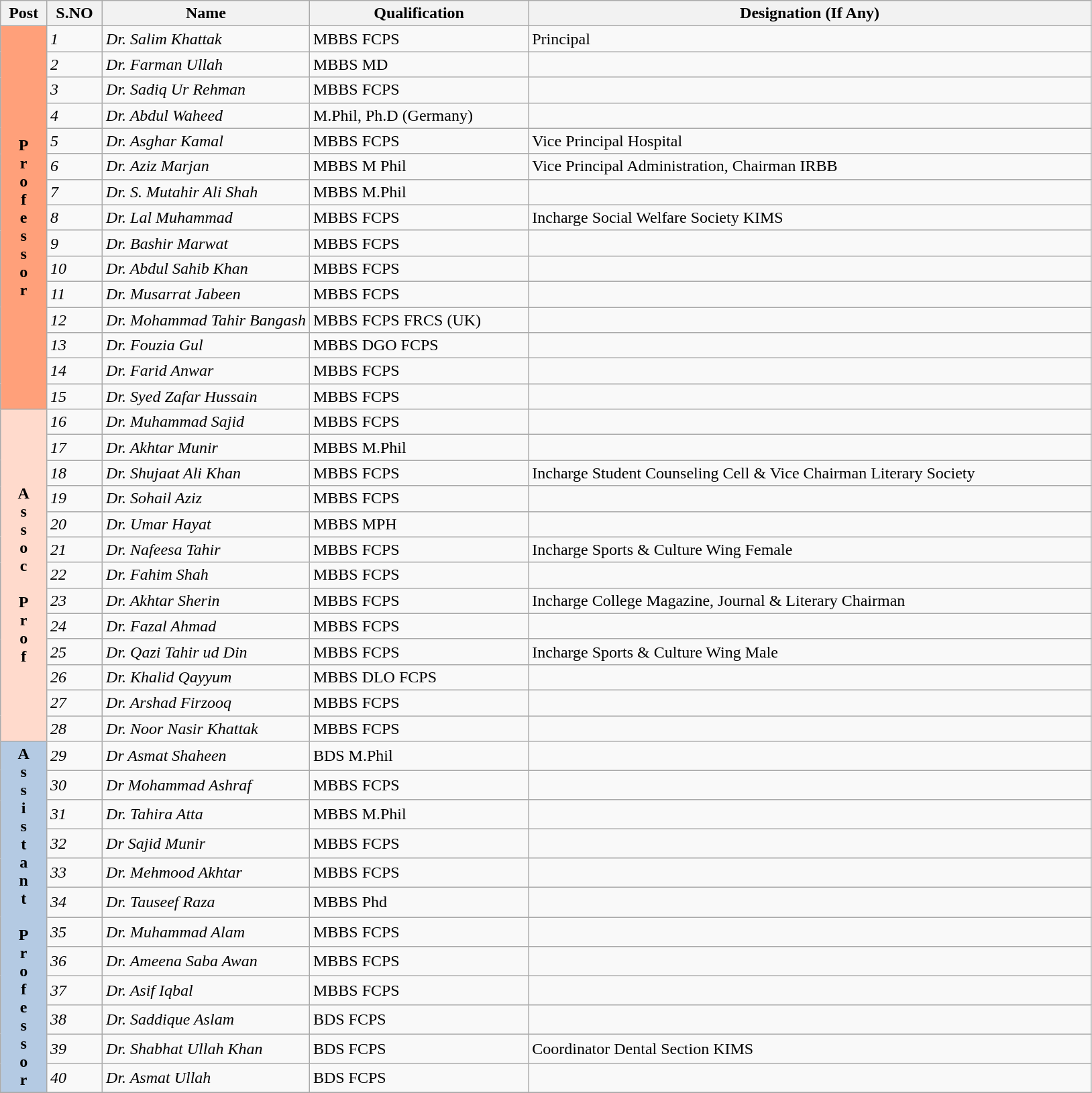<table class="wikitable">
<tr style="background:#b0e0e66; text-align:center;">
<th colspan=1><strong>Post</strong></th>
<th><strong>S.NO</strong></th>
<th style="width:19%;"><strong>Name</strong></th>
<th><strong>Qualification</strong></th>
<th><strong>Designation (If Any)</strong></th>
</tr>
<tr>
<td rowspan=15 style="text-align:center; background:#ffa07a; textcolor:#000;"><strong>P<br>r<br>o<br>f<br>e<br>s<br>s<br>o<br>r</strong></td>
<td><em>1</em></td>
<td><em>Dr. Salim Khattak</em></td>
<td>MBBS FCPS</td>
<td>Principal</td>
</tr>
<tr>
<td><em>2</em></td>
<td><em>Dr. Farman Ullah</em></td>
<td>MBBS MD</td>
<td></td>
</tr>
<tr>
<td><em>3</em></td>
<td><em>Dr. Sadiq Ur Rehman</em></td>
<td>MBBS FCPS</td>
<td></td>
</tr>
<tr>
<td><em>4</em></td>
<td><em>Dr. Abdul Waheed</em></td>
<td>M.Phil, Ph.D (Germany)</td>
<td></td>
</tr>
<tr>
<td><em>5</em></td>
<td><em>Dr. Asghar Kamal</em></td>
<td>MBBS FCPS</td>
<td>Vice Principal Hospital</td>
</tr>
<tr>
<td><em>6</em></td>
<td><em>Dr. Aziz Marjan</em></td>
<td>MBBS M Phil</td>
<td>Vice Principal Administration, Chairman IRBB</td>
</tr>
<tr>
<td><em>7</em></td>
<td><em>Dr. S. Mutahir Ali Shah</em></td>
<td>MBBS M.Phil</td>
<td></td>
</tr>
<tr>
<td><em>8</em></td>
<td><em>Dr. Lal Muhammad</em></td>
<td>MBBS FCPS</td>
<td>Incharge Social Welfare Society KIMS</td>
</tr>
<tr>
<td><em>9</em></td>
<td><em>Dr. Bashir Marwat</em></td>
<td>MBBS FCPS</td>
<td></td>
</tr>
<tr>
<td><em>10</em></td>
<td><em>Dr. Abdul Sahib Khan</em></td>
<td>MBBS FCPS</td>
<td></td>
</tr>
<tr>
<td><em>11</em></td>
<td><em>Dr. Musarrat Jabeen</em></td>
<td>MBBS FCPS</td>
<td></td>
</tr>
<tr>
<td><em>12</em></td>
<td><em>Dr. Mohammad Tahir Bangash</em></td>
<td>MBBS FCPS FRCS (UK)</td>
<td></td>
</tr>
<tr>
<td><em>13</em></td>
<td><em>Dr. Fouzia Gul</em></td>
<td>MBBS DGO FCPS</td>
<td></td>
</tr>
<tr>
<td><em>14</em></td>
<td><em>Dr. Farid Anwar</em></td>
<td>MBBS FCPS</td>
<td></td>
</tr>
<tr>
<td><em>15</em></td>
<td><em>Dr. Syed Zafar Hussain</em></td>
<td>MBBS FCPS</td>
<td></td>
</tr>
<tr>
<td rowspan=13 style="text-align:center; background:#ffdacc; textcolor:#000;"><strong>A<br>s<br>s<br>o<br>c<br> <br>P<br>r<br>o<br>f</strong></td>
<td><em>16</em></td>
<td><em>Dr. Muhammad Sajid</em></td>
<td>MBBS FCPS</td>
<td></td>
</tr>
<tr>
<td><em>17</em></td>
<td><em>Dr. Akhtar Munir</em></td>
<td>MBBS M.Phil</td>
<td></td>
</tr>
<tr>
<td><em>18</em></td>
<td><em>Dr. Shujaat Ali Khan</em></td>
<td>MBBS FCPS</td>
<td>Incharge Student Counseling Cell & Vice Chairman Literary Society</td>
</tr>
<tr>
<td><em>19</em></td>
<td><em>Dr. Sohail Aziz</em></td>
<td>MBBS FCPS</td>
<td></td>
</tr>
<tr>
<td><em>20</em></td>
<td><em>Dr. Umar Hayat</em></td>
<td>MBBS MPH</td>
<td></td>
</tr>
<tr>
<td><em>21</em></td>
<td><em>Dr. Nafeesa Tahir</em></td>
<td>MBBS FCPS</td>
<td>Incharge Sports & Culture Wing Female</td>
</tr>
<tr>
<td><em>22</em></td>
<td><em>Dr. Fahim Shah</em></td>
<td>MBBS FCPS</td>
<td></td>
</tr>
<tr>
<td><em>23</em></td>
<td><em>Dr. Akhtar Sherin</em></td>
<td>MBBS FCPS</td>
<td>Incharge College Magazine, Journal & Literary Chairman</td>
</tr>
<tr>
<td><em>24</em></td>
<td><em>Dr. Fazal Ahmad</em></td>
<td>MBBS FCPS</td>
<td></td>
</tr>
<tr>
<td><em>25</em></td>
<td><em>Dr. Qazi Tahir ud Din</em></td>
<td>MBBS FCPS</td>
<td>Incharge Sports & Culture Wing Male</td>
</tr>
<tr>
<td><em>26</em></td>
<td><em>Dr. Khalid Qayyum</em></td>
<td>MBBS DLO FCPS</td>
<td></td>
</tr>
<tr>
<td><em>27</em></td>
<td><em>Dr. Arshad Firzooq</em></td>
<td>MBBS FCPS</td>
<td></td>
</tr>
<tr>
<td><em>28</em></td>
<td><em>Dr. Noor Nasir Khattak</em></td>
<td>MBBS FCPS</td>
<td></td>
</tr>
<tr>
<td rowspan=12 style="text-align:center; background:#b4cae3;"><strong>A<br>s<br>s<br>i<br>s<br>t<br>a<br>n<br>t<br> <br>P<br>r<br>o<br>f<br>e<br>s<br>s<br>o<br>r</strong></td>
<td><em>29</em></td>
<td><em>Dr Asmat Shaheen</em></td>
<td>BDS M.Phil</td>
<td></td>
</tr>
<tr>
<td><em>30</em></td>
<td><em>Dr Mohammad Ashraf</em></td>
<td>MBBS FCPS</td>
<td></td>
</tr>
<tr>
<td><em>31</em></td>
<td><em>Dr. Tahira Atta</em></td>
<td>MBBS M.Phil</td>
<td></td>
</tr>
<tr>
<td><em>32</em></td>
<td><em>Dr Sajid Munir</em></td>
<td>MBBS FCPS</td>
<td></td>
</tr>
<tr>
<td><em>33</em></td>
<td><em>Dr. Mehmood Akhtar</em></td>
<td>MBBS FCPS</td>
<td></td>
</tr>
<tr>
<td><em>34</em></td>
<td><em>Dr. Tauseef Raza</em></td>
<td>MBBS Phd</td>
<td></td>
</tr>
<tr>
<td><em>35</em></td>
<td><em>Dr. Muhammad Alam</em></td>
<td>MBBS FCPS</td>
<td></td>
</tr>
<tr>
<td><em>36</em></td>
<td><em>Dr. Ameena Saba Awan</em></td>
<td>MBBS FCPS</td>
<td></td>
</tr>
<tr>
<td><em>37</em></td>
<td><em>Dr. Asif Iqbal</em></td>
<td>MBBS FCPS</td>
<td></td>
</tr>
<tr>
<td><em>38</em></td>
<td><em>Dr. Saddique Aslam</em></td>
<td>BDS FCPS</td>
<td></td>
</tr>
<tr>
<td><em>39</em></td>
<td><em>Dr. Shabhat Ullah Khan</em></td>
<td>BDS FCPS</td>
<td>Coordinator Dental Section KIMS</td>
</tr>
<tr>
<td><em>40</em></td>
<td><em>Dr. Asmat Ullah</em></td>
<td>BDS FCPS</td>
<td></td>
</tr>
<tr>
</tr>
</table>
